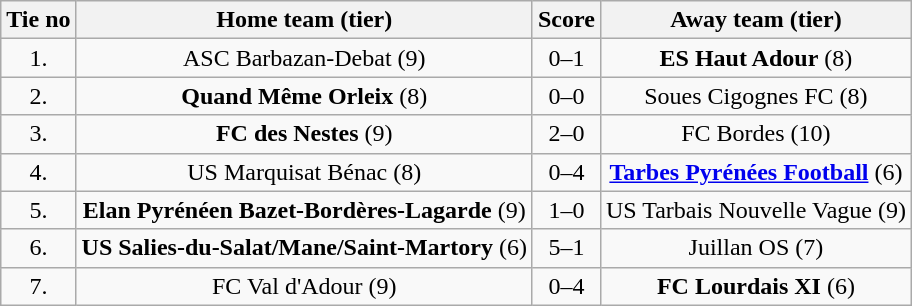<table class="wikitable" style="text-align: center">
<tr>
<th>Tie no</th>
<th>Home team (tier)</th>
<th>Score</th>
<th>Away team (tier)</th>
</tr>
<tr>
<td>1.</td>
<td>ASC Barbazan-Debat (9)</td>
<td>0–1</td>
<td><strong>ES Haut Adour</strong> (8)</td>
</tr>
<tr>
<td>2.</td>
<td><strong>Quand Même Orleix</strong> (8)</td>
<td>0–0 </td>
<td>Soues Cigognes FC (8)</td>
</tr>
<tr>
<td>3.</td>
<td><strong>FC des Nestes</strong> (9)</td>
<td>2–0</td>
<td>FC Bordes (10)</td>
</tr>
<tr>
<td>4.</td>
<td>US Marquisat Bénac (8)</td>
<td>0–4</td>
<td><strong><a href='#'>Tarbes Pyrénées Football</a></strong> (6)</td>
</tr>
<tr>
<td>5.</td>
<td><strong>Elan Pyrénéen Bazet-Bordères-Lagarde</strong> (9)</td>
<td>1–0</td>
<td>US Tarbais Nouvelle Vague (9)</td>
</tr>
<tr>
<td>6.</td>
<td><strong>US Salies-du-Salat/Mane/Saint-Martory</strong> (6)</td>
<td>5–1</td>
<td>Juillan OS (7)</td>
</tr>
<tr>
<td>7.</td>
<td>FC Val d'Adour (9)</td>
<td>0–4</td>
<td><strong>FC Lourdais XI</strong> (6)</td>
</tr>
</table>
